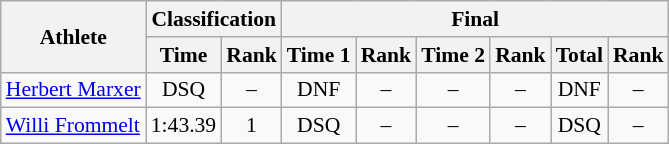<table class="wikitable" style="font-size:90%">
<tr>
<th rowspan="2">Athlete</th>
<th colspan="2">Classification</th>
<th colspan="6">Final</th>
</tr>
<tr>
<th>Time</th>
<th>Rank</th>
<th>Time 1</th>
<th>Rank</th>
<th>Time 2</th>
<th>Rank</th>
<th>Total</th>
<th>Rank</th>
</tr>
<tr>
<td><a href='#'>Herbert Marxer</a></td>
<td align="center">DSQ</td>
<td align="center">–</td>
<td align="center">DNF</td>
<td align="center">–</td>
<td align="center">–</td>
<td align="center">–</td>
<td align="center">DNF</td>
<td align="center">–</td>
</tr>
<tr>
<td><a href='#'>Willi Frommelt</a></td>
<td align="center">1:43.39</td>
<td align="center">1</td>
<td align="center">DSQ</td>
<td align="center">–</td>
<td align="center">–</td>
<td align="center">–</td>
<td align="center">DSQ</td>
<td align="center">–</td>
</tr>
</table>
